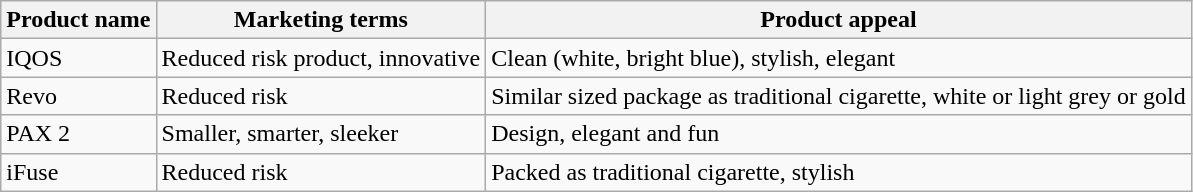<table class="wikitable">
<tr>
<th>Product name</th>
<th>Marketing terms</th>
<th>Product appeal</th>
</tr>
<tr>
<td>IQOS</td>
<td>Reduced risk product, innovative</td>
<td>Clean (white, bright blue), stylish, elegant</td>
</tr>
<tr>
<td>Revo</td>
<td>Reduced risk</td>
<td>Similar sized package as traditional cigarette, white or light grey or gold</td>
</tr>
<tr>
<td>PAX 2</td>
<td>Smaller, smarter, sleeker</td>
<td>Design, elegant and fun</td>
</tr>
<tr>
<td>iFuse</td>
<td>Reduced risk</td>
<td>Packed as traditional cigarette, stylish</td>
</tr>
</table>
